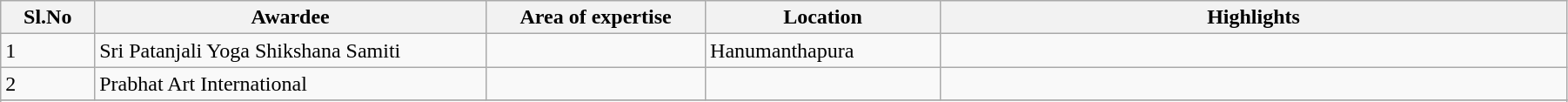<table class="wikitable sortable"  width=95%>
<tr>
<th width=6%>Sl.No</th>
<th width=25%>Awardee</th>
<th width=14%>Area of expertise</th>
<th width=15%>Location</th>
<th width=40%>Highlights</th>
</tr>
<tr>
<td>1</td>
<td>Sri Patanjali Yoga Shikshana Samiti</td>
<td></td>
<td>Hanumanthapura</td>
<td></td>
</tr>
<tr>
<td>2</td>
<td>Prabhat Art International</td>
<td></td>
<td></td>
<td></td>
</tr>
<tr>
</tr>
<tr>
</tr>
</table>
